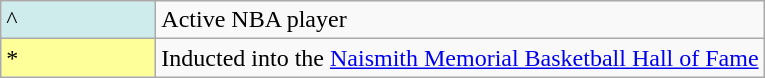<table class="wikitable">
<tr>
<td style="background-color:#CFECEC; width:6em">^</td>
<td>Active NBA player</td>
</tr>
<tr>
<td style="background-color:#FFFF99; width:6em">*</td>
<td>Inducted into the <a href='#'>Naismith Memorial Basketball Hall of Fame</a></td>
</tr>
</table>
